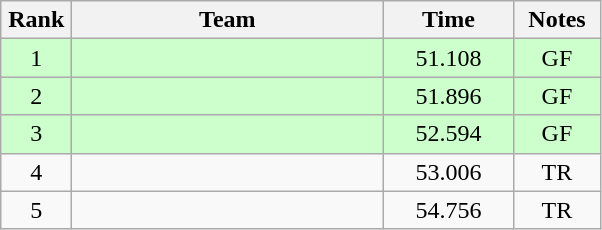<table class=wikitable style="text-align:center">
<tr>
<th width=40>Rank</th>
<th width=200>Team</th>
<th width=80>Time</th>
<th width=50>Notes</th>
</tr>
<tr bgcolor="#ccffcc">
<td>1</td>
<td align=left></td>
<td>51.108</td>
<td>GF</td>
</tr>
<tr bgcolor="#ccffcc">
<td>2</td>
<td align=left></td>
<td>51.896</td>
<td>GF</td>
</tr>
<tr bgcolor="#ccffcc">
<td>3</td>
<td align=left></td>
<td>52.594</td>
<td>GF</td>
</tr>
<tr>
<td>4</td>
<td align=left></td>
<td>53.006</td>
<td>TR</td>
</tr>
<tr>
<td>5</td>
<td align=left></td>
<td>54.756</td>
<td>TR</td>
</tr>
</table>
